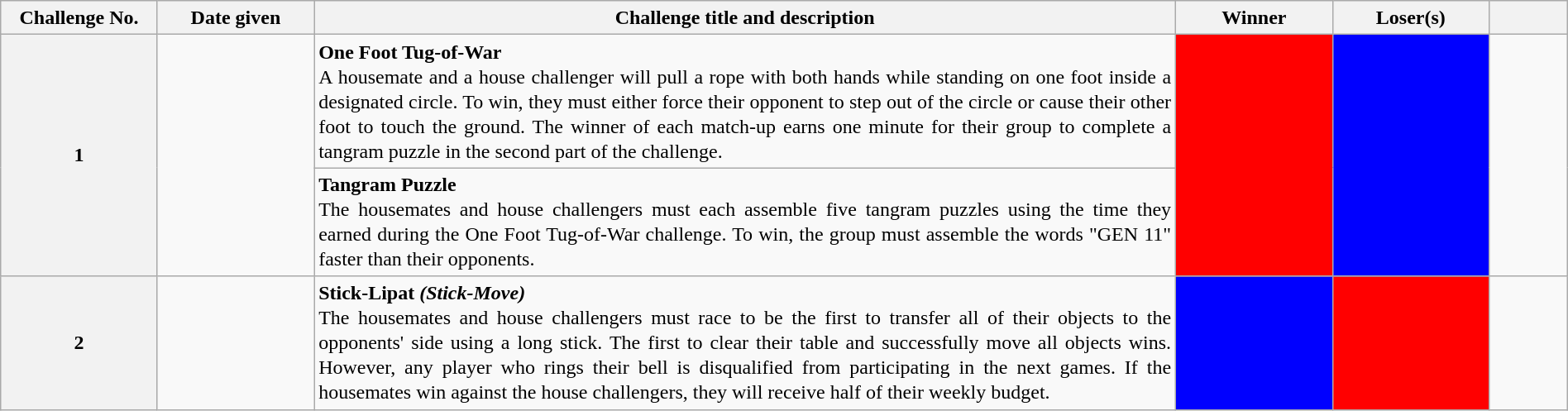<table class="wikitable" style="text-align:center; font-size:100%; line-height:20px;" width="100%">
<tr>
<th width="10%">Challenge No.</th>
<th width="10%">Date given</th>
<th width="55%">Challenge title and description</th>
<th width="10%">Winner</th>
<th width="10%">Loser(s)</th>
<th width="5%"></th>
</tr>
<tr>
<th rowspan="2">1</th>
<td rowspan="2"></td>
<td align="justify"><strong>One Foot Tug-of-War</strong><br>A housemate and a house challenger will pull a rope with both hands while standing on one foot inside a designated circle. To win, they must either force their opponent to step out of the circle or cause their other foot to touch the ground. The winner of each match-up earns one minute for their group to complete a tangram puzzle in the second part of the challenge.</td>
<td rowspan="2" style="background:red;"></td>
<td rowspan="2" style="background:blue;"></td>
<td rowspan="2"></td>
</tr>
<tr>
<td align="justify"><strong>Tangram Puzzle</strong><br>The housemates and house challengers must each assemble five tangram puzzles using the time they earned during the One Foot Tug-of-War challenge. To win, the group must assemble the words "GEN 11" faster than their opponents.</td>
</tr>
<tr>
<th>2</th>
<td></td>
<td align="justify"><strong>Stick-Lipat <i>(Stick-Move)</i></strong><br>The housemates and house challengers must race to be the first to transfer all of their objects to the opponents' side using a long stick. The first to clear their table and successfully move all objects wins. However, any player who rings their bell is disqualified from participating in the next games. If the housemates win against the house challengers, they will receive half of their weekly budget.</td>
<td rowspan="2" style="background:blue;"></td>
<td rowspan="2" style="background:red;"></td>
<td></td>
</tr>
</table>
